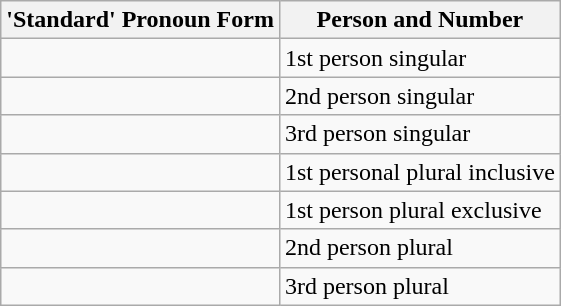<table class="wikitable">
<tr Kéo>
<th>'Standard' Pronoun Form</th>
<th>Person and Number</th>
</tr>
<tr>
<td></td>
<td>1st person singular</td>
</tr>
<tr>
<td></td>
<td>2nd person singular</td>
</tr>
<tr>
<td></td>
<td>3rd person singular</td>
</tr>
<tr>
<td></td>
<td>1st personal plural inclusive</td>
</tr>
<tr>
<td></td>
<td>1st person plural exclusive</td>
</tr>
<tr>
<td></td>
<td>2nd person plural</td>
</tr>
<tr>
<td></td>
<td>3rd person plural</td>
</tr>
</table>
